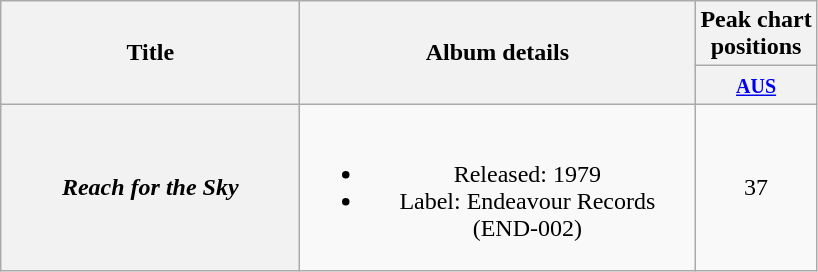<table class="wikitable plainrowheaders" style="text-align:center;" border="1">
<tr>
<th scope="col" rowspan="2" style="width:12em;">Title</th>
<th scope="col" rowspan="2" style="width:16em;">Album details</th>
<th scope="col" colspan="1">Peak chart<br>positions</th>
</tr>
<tr>
<th scope="col" style="text-align:center;"><small><a href='#'>AUS</a><br></small></th>
</tr>
<tr>
<th scope="row"><em>Reach for the Sky</em></th>
<td><br><ul><li>Released: 1979</li><li>Label: Endeavour Records (END-002)</li></ul></td>
<td>37</td>
</tr>
</table>
